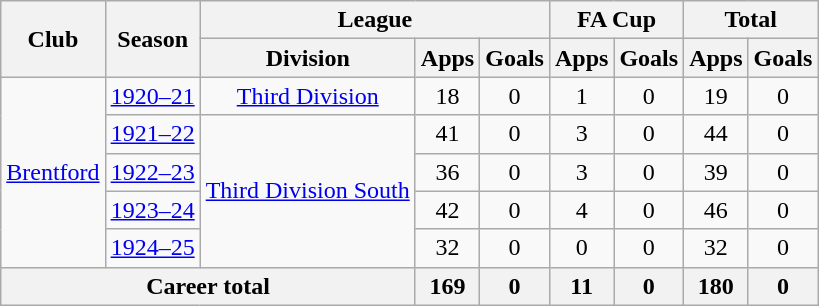<table class="wikitable" style="text-align: center;">
<tr>
<th rowspan="2">Club</th>
<th rowspan="2">Season</th>
<th colspan="3">League</th>
<th colspan="2">FA Cup</th>
<th colspan="2">Total</th>
</tr>
<tr>
<th>Division</th>
<th>Apps</th>
<th>Goals</th>
<th>Apps</th>
<th>Goals</th>
<th>Apps</th>
<th>Goals</th>
</tr>
<tr>
<td rowspan="5"><a href='#'>Brentford</a></td>
<td><a href='#'>1920–21</a></td>
<td><a href='#'>Third Division</a></td>
<td>18</td>
<td>0</td>
<td>1</td>
<td>0</td>
<td>19</td>
<td>0</td>
</tr>
<tr>
<td><a href='#'>1921–22</a></td>
<td rowspan="4"><a href='#'>Third Division South</a></td>
<td>41</td>
<td>0</td>
<td>3</td>
<td>0</td>
<td>44</td>
<td>0</td>
</tr>
<tr>
<td><a href='#'>1922–23</a></td>
<td>36</td>
<td>0</td>
<td>3</td>
<td>0</td>
<td>39</td>
<td>0</td>
</tr>
<tr>
<td><a href='#'>1923–24</a></td>
<td>42</td>
<td>0</td>
<td>4</td>
<td>0</td>
<td>46</td>
<td>0</td>
</tr>
<tr>
<td><a href='#'>1924–25</a></td>
<td>32</td>
<td>0</td>
<td>0</td>
<td>0</td>
<td>32</td>
<td>0</td>
</tr>
<tr>
<th colspan="3">Career total</th>
<th>169</th>
<th>0</th>
<th>11</th>
<th>0</th>
<th>180</th>
<th>0</th>
</tr>
</table>
